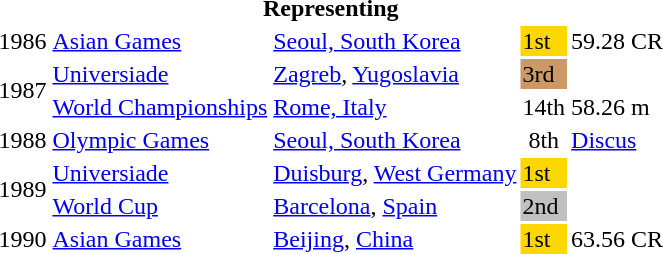<table>
<tr>
<th colspan="5">Representing </th>
</tr>
<tr>
<td>1986</td>
<td><a href='#'>Asian Games</a></td>
<td><a href='#'>Seoul, South Korea</a></td>
<td bgcolor="gold">1st</td>
<td>59.28 CR</td>
</tr>
<tr>
<td rowspan=2>1987</td>
<td><a href='#'>Universiade</a></td>
<td><a href='#'>Zagreb</a>, <a href='#'>Yugoslavia</a></td>
<td bgcolor="cc9966">3rd</td>
<td></td>
</tr>
<tr>
<td><a href='#'>World Championships</a></td>
<td><a href='#'>Rome, Italy</a></td>
<td>14th</td>
<td>58.26 m</td>
</tr>
<tr>
<td>1988</td>
<td><a href='#'>Olympic Games</a></td>
<td><a href='#'>Seoul, South Korea</a></td>
<td align="center">8th</td>
<td><a href='#'>Discus</a></td>
</tr>
<tr>
<td rowspan=2>1989</td>
<td><a href='#'>Universiade</a></td>
<td><a href='#'>Duisburg</a>, <a href='#'>West Germany</a></td>
<td bgcolor="gold">1st</td>
<td></td>
</tr>
<tr>
<td><a href='#'>World Cup</a></td>
<td><a href='#'>Barcelona</a>, <a href='#'>Spain</a></td>
<td bgcolor="silver">2nd</td>
<td></td>
</tr>
<tr>
<td>1990</td>
<td><a href='#'>Asian Games</a></td>
<td><a href='#'>Beijing</a>, <a href='#'>China</a></td>
<td bgcolor="gold">1st</td>
<td>63.56 CR</td>
</tr>
</table>
